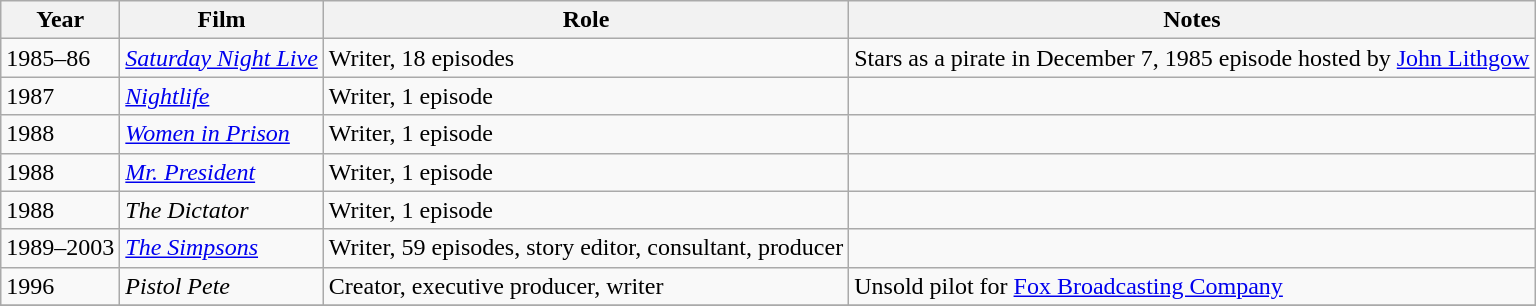<table class="wikitable sortable">
<tr>
<th>Year</th>
<th>Film</th>
<th>Role</th>
<th>Notes</th>
</tr>
<tr>
<td>1985–86</td>
<td><em><a href='#'>Saturday Night Live</a></em></td>
<td>Writer, 18 episodes</td>
<td>Stars as a pirate in December 7, 1985 episode hosted by <a href='#'>John Lithgow</a></td>
</tr>
<tr>
<td>1987</td>
<td><em><a href='#'>Nightlife</a></em></td>
<td>Writer, 1 episode</td>
<td></td>
</tr>
<tr>
<td>1988</td>
<td><em><a href='#'>Women in Prison</a></em></td>
<td>Writer, 1 episode</td>
<td></td>
</tr>
<tr>
<td>1988</td>
<td><em><a href='#'>Mr. President</a></em></td>
<td>Writer, 1 episode</td>
<td></td>
</tr>
<tr>
<td>1988</td>
<td><em>The Dictator</em></td>
<td>Writer, 1 episode</td>
<td></td>
</tr>
<tr>
<td>1989–2003</td>
<td><em><a href='#'>The Simpsons</a></em></td>
<td>Writer, 59 episodes, story editor, consultant, producer</td>
<td></td>
</tr>
<tr>
<td>1996</td>
<td><em>Pistol Pete</em></td>
<td>Creator, executive producer, writer</td>
<td>Unsold pilot for <a href='#'>Fox Broadcasting Company</a></td>
</tr>
<tr>
</tr>
</table>
